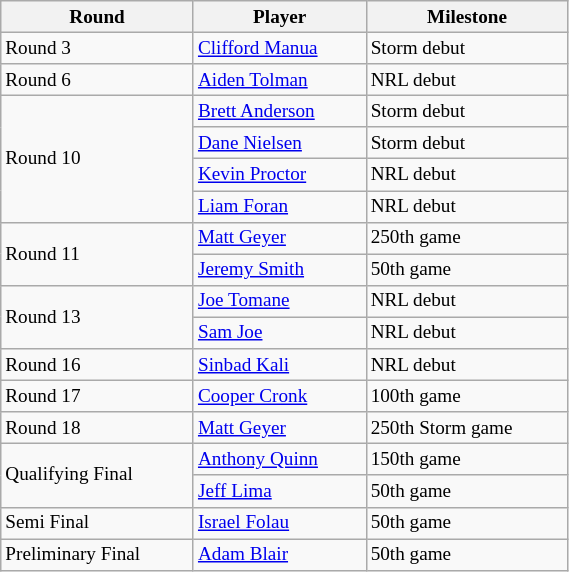<table class="wikitable"  style="font-size:80%; width:30%;">
<tr>
<th>Round</th>
<th>Player</th>
<th>Milestone</th>
</tr>
<tr>
<td>Round 3</td>
<td><a href='#'>Clifford Manua</a></td>
<td>Storm debut</td>
</tr>
<tr>
<td>Round 6</td>
<td><a href='#'>Aiden Tolman</a></td>
<td>NRL debut</td>
</tr>
<tr>
<td rowspan=4>Round 10</td>
<td><a href='#'>Brett Anderson</a></td>
<td>Storm debut</td>
</tr>
<tr>
<td><a href='#'>Dane Nielsen</a></td>
<td>Storm debut</td>
</tr>
<tr>
<td><a href='#'>Kevin Proctor</a></td>
<td>NRL debut</td>
</tr>
<tr>
<td><a href='#'>Liam Foran</a></td>
<td>NRL debut</td>
</tr>
<tr>
<td rowspan=2>Round 11</td>
<td><a href='#'>Matt Geyer</a></td>
<td>250th game</td>
</tr>
<tr>
<td><a href='#'>Jeremy Smith</a></td>
<td>50th game</td>
</tr>
<tr>
<td rowspan=2>Round 13</td>
<td><a href='#'>Joe Tomane</a></td>
<td>NRL debut</td>
</tr>
<tr>
<td><a href='#'>Sam Joe</a></td>
<td>NRL debut</td>
</tr>
<tr>
<td>Round 16</td>
<td><a href='#'>Sinbad Kali</a></td>
<td>NRL debut</td>
</tr>
<tr>
<td>Round 17</td>
<td><a href='#'>Cooper Cronk</a></td>
<td>100th game</td>
</tr>
<tr>
<td>Round 18</td>
<td><a href='#'>Matt Geyer</a></td>
<td>250th Storm game</td>
</tr>
<tr>
<td rowspan=2>Qualifying Final</td>
<td><a href='#'>Anthony Quinn</a></td>
<td>150th game</td>
</tr>
<tr>
<td><a href='#'>Jeff Lima</a></td>
<td>50th game</td>
</tr>
<tr>
<td>Semi Final</td>
<td><a href='#'>Israel Folau</a></td>
<td>50th game</td>
</tr>
<tr>
<td>Preliminary Final</td>
<td><a href='#'>Adam Blair</a></td>
<td>50th game</td>
</tr>
</table>
